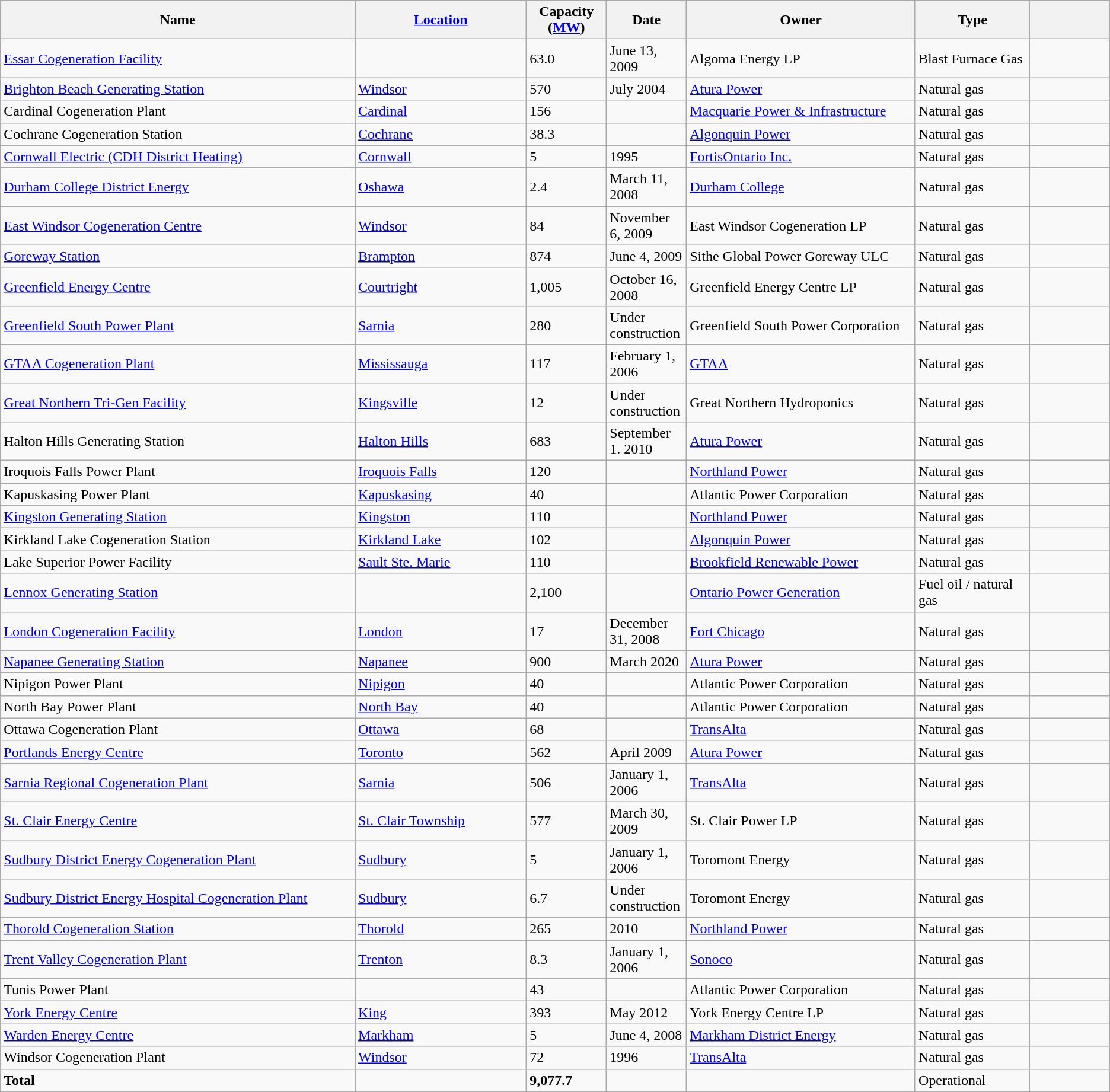<table class="wikitable sortable">
<tr>
<th style="width:31%;">Name</th>
<th style="width:15%;"><a href='#'>Location</a></th>
<th style="width:7%;">Capacity (<a href='#'>MW</a>)</th>
<th style="width:7%;">Date</th>
<th style="width:20%;">Owner</th>
<th style="width:10%;">Type</th>
<th style="width:7%;"></th>
</tr>
<tr>
<td><a href='#'>Essar Cogeneration Facility</a></td>
<td></td>
<td>63.0</td>
<td>June 13, 2009</td>
<td>Algoma Energy LP</td>
<td>Blast Furnace Gas</td>
<td></td>
</tr>
<tr>
<td><a href='#'>Brighton Beach Generating Station</a></td>
<td><a href='#'>Windsor</a></td>
<td>570</td>
<td>July 2004</td>
<td><a href='#'>Atura Power</a></td>
<td>Natural gas</td>
<td></td>
</tr>
<tr>
<td>Cardinal Cogeneration Plant</td>
<td><a href='#'>Cardinal</a></td>
<td>156</td>
<td></td>
<td><a href='#'>Macquarie Power & Infrastructure</a></td>
<td>Natural gas</td>
<td></td>
</tr>
<tr>
<td>Cochrane Cogeneration Station</td>
<td><a href='#'>Cochrane</a></td>
<td>38.3</td>
<td></td>
<td><a href='#'>Algonquin Power</a></td>
<td>Natural gas</td>
<td></td>
</tr>
<tr>
<td><a href='#'>Cornwall Electric (CDH District Heating)</a></td>
<td><a href='#'>Cornwall</a></td>
<td>5</td>
<td>1995</td>
<td><a href='#'>FortisOntario Inc.</a></td>
<td>Natural gas</td>
<td></td>
</tr>
<tr>
<td><a href='#'>Durham College District Energy</a></td>
<td><a href='#'>Oshawa</a></td>
<td>2.4</td>
<td>March 11, 2008</td>
<td><a href='#'>Durham College</a></td>
<td>Natural gas</td>
<td></td>
</tr>
<tr>
<td><a href='#'>East Windsor Cogeneration Centre</a></td>
<td><a href='#'>Windsor</a></td>
<td>84</td>
<td>November 6, 2009</td>
<td>East Windsor Cogeneration LP</td>
<td>Natural gas</td>
<td></td>
</tr>
<tr>
<td><a href='#'>Goreway Station</a></td>
<td><a href='#'>Brampton</a></td>
<td>874</td>
<td>June 4, 2009</td>
<td>Sithe Global Power Goreway ULC</td>
<td>Natural gas</td>
<td></td>
</tr>
<tr>
<td><a href='#'>Greenfield Energy Centre</a></td>
<td><a href='#'>Courtright</a></td>
<td>1,005</td>
<td>October 16, 2008</td>
<td>Greenfield Energy Centre LP</td>
<td>Natural gas</td>
<td></td>
</tr>
<tr>
<td><a href='#'>Greenfield South Power Plant</a></td>
<td><a href='#'>Sarnia</a></td>
<td>280</td>
<td>Under construction</td>
<td>Greenfield South Power Corporation</td>
<td>Natural gas</td>
<td></td>
</tr>
<tr>
<td><a href='#'>GTAA Cogeneration Plant</a></td>
<td><a href='#'>Mississauga</a></td>
<td>117</td>
<td>February 1, 2006</td>
<td><a href='#'>GTAA</a></td>
<td>Natural gas</td>
<td></td>
</tr>
<tr>
<td><a href='#'>Great Northern Tri-Gen Facility</a></td>
<td><a href='#'>Kingsville</a></td>
<td>12</td>
<td>Under construction</td>
<td>Great Northern Hydroponics</td>
<td>Natural gas</td>
<td></td>
</tr>
<tr>
<td>Halton Hills Generating Station</td>
<td><a href='#'>Halton Hills</a></td>
<td>683</td>
<td>September 1. 2010</td>
<td><a href='#'>Atura Power</a></td>
<td>Natural gas</td>
<td></td>
</tr>
<tr>
<td>Iroquois Falls Power Plant</td>
<td><a href='#'>Iroquois Falls</a></td>
<td>120</td>
<td></td>
<td><a href='#'>Northland Power</a></td>
<td>Natural gas</td>
<td></td>
</tr>
<tr>
<td>Kapuskasing Power Plant</td>
<td><a href='#'>Kapuskasing</a></td>
<td>40</td>
<td></td>
<td>Atlantic Power Corporation</td>
<td>Natural gas</td>
<td></td>
</tr>
<tr>
<td><a href='#'>Kingston Generating Station</a></td>
<td><a href='#'>Kingston</a></td>
<td>110</td>
<td></td>
<td><a href='#'>Northland Power</a></td>
<td>Natural gas</td>
<td></td>
</tr>
<tr>
<td>Kirkland Lake Cogeneration Station</td>
<td><a href='#'>Kirkland Lake</a></td>
<td>102</td>
<td></td>
<td><a href='#'>Algonquin Power</a></td>
<td>Natural gas</td>
<td></td>
</tr>
<tr>
<td>Lake Superior Power Facility</td>
<td><a href='#'>Sault Ste. Marie</a></td>
<td>110</td>
<td></td>
<td><a href='#'>Brookfield Renewable Power</a></td>
<td>Natural gas</td>
<td></td>
</tr>
<tr>
<td><a href='#'>Lennox Generating Station</a></td>
<td></td>
<td>2,100</td>
<td></td>
<td><a href='#'>Ontario Power Generation</a></td>
<td>Fuel oil / natural gas</td>
<td></td>
</tr>
<tr>
<td><a href='#'>London Cogeneration Facility</a></td>
<td><a href='#'>London</a></td>
<td>17</td>
<td>December 31, 2008</td>
<td><a href='#'>Fort Chicago</a></td>
<td>Natural gas</td>
<td></td>
</tr>
<tr>
<td><a href='#'>Napanee Generating Station</a></td>
<td><a href='#'>Napanee</a></td>
<td>900</td>
<td>March 2020</td>
<td><a href='#'>Atura Power</a></td>
<td>Natural gas</td>
<td></td>
</tr>
<tr>
<td>Nipigon Power Plant</td>
<td><a href='#'>Nipigon</a></td>
<td>40</td>
<td></td>
<td>Atlantic Power Corporation</td>
<td>Natural gas</td>
<td></td>
</tr>
<tr>
<td>North Bay Power Plant</td>
<td><a href='#'>North Bay</a></td>
<td>40</td>
<td></td>
<td>Atlantic Power Corporation</td>
<td>Natural gas</td>
<td></td>
</tr>
<tr>
<td>Ottawa Cogeneration Plant</td>
<td><a href='#'>Ottawa</a></td>
<td>68</td>
<td></td>
<td><a href='#'>TransAlta</a></td>
<td>Natural gas</td>
<td></td>
</tr>
<tr>
<td><a href='#'>Portlands Energy Centre</a></td>
<td><a href='#'>Toronto</a></td>
<td>562</td>
<td>April 2009</td>
<td><a href='#'>Atura Power</a></td>
<td>Natural gas</td>
<td></td>
</tr>
<tr>
<td><a href='#'>Sarnia Regional Cogeneration Plant</a></td>
<td><a href='#'>Sarnia</a></td>
<td>506</td>
<td>January 1, 2006</td>
<td><a href='#'>TransAlta</a></td>
<td>Natural gas</td>
<td></td>
</tr>
<tr>
<td><a href='#'>St. Clair Energy Centre</a></td>
<td><a href='#'>St. Clair Township</a></td>
<td>577</td>
<td>March 30, 2009</td>
<td>St. Clair Power LP</td>
<td>Natural gas</td>
<td></td>
</tr>
<tr>
<td><a href='#'>Sudbury District Energy Cogeneration Plant</a></td>
<td><a href='#'>Sudbury</a></td>
<td>5</td>
<td>January 1, 2006</td>
<td>Toromont Energy</td>
<td>Natural gas</td>
<td></td>
</tr>
<tr>
<td><a href='#'>Sudbury District Energy Hospital Cogeneration Plant</a></td>
<td><a href='#'>Sudbury</a></td>
<td>6.7</td>
<td>Under construction</td>
<td>Toromont Energy</td>
<td>Natural gas</td>
<td></td>
</tr>
<tr>
<td><a href='#'>Thorold Cogeneration Station</a></td>
<td><a href='#'>Thorold</a></td>
<td>265</td>
<td>2010</td>
<td><a href='#'>Northland Power</a></td>
<td>Natural gas</td>
<td></td>
</tr>
<tr>
<td><a href='#'>Trent Valley Cogeneration Plant</a></td>
<td><a href='#'>Trenton</a></td>
<td>8.3</td>
<td>January 1, 2006</td>
<td><a href='#'>Sonoco</a></td>
<td>Natural gas</td>
<td></td>
</tr>
<tr>
<td>Tunis Power Plant</td>
<td> </td>
<td>43</td>
<td></td>
<td>Atlantic Power Corporation</td>
<td>Natural gas</td>
<td></td>
</tr>
<tr>
<td><a href='#'>York Energy Centre</a></td>
<td><a href='#'>King</a></td>
<td>393</td>
<td>May 2012</td>
<td>York Energy Centre LP</td>
<td>Natural gas</td>
<td></td>
</tr>
<tr>
<td><a href='#'>Warden Energy Centre</a></td>
<td><a href='#'>Markham</a></td>
<td>5</td>
<td>June 4, 2008</td>
<td><a href='#'>Markham District Energy</a></td>
<td>Natural gas</td>
<td></td>
</tr>
<tr>
<td>Windsor Cogeneration Plant</td>
<td><a href='#'>Windsor</a></td>
<td>72</td>
<td>1996</td>
<td><a href='#'>TransAlta</a></td>
<td>Natural gas</td>
<td></td>
</tr>
<tr>
<td><strong>Total</strong></td>
<td></td>
<td><strong>9,077.7</strong></td>
<td></td>
<td></td>
<td>Operational</td>
<td></td>
</tr>
</table>
